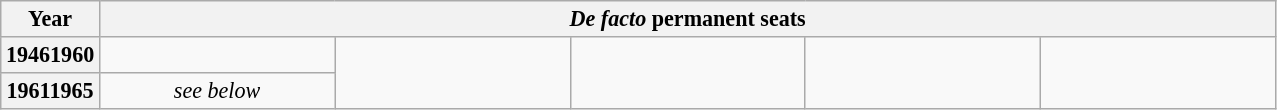<table class="wikitable" style="text-align: center; font-size:92%;">
<tr>
<th>Year</th>
<th colspan="5"><em>De facto</em> permanent seats</th>
</tr>
<tr>
<th>19461960</th>
<td width="150"></td>
<td rowspan="2" width="150"></td>
<td rowspan="2" width="150"></td>
<td rowspan="2" width="150"></td>
<td rowspan="2" width="150"></td>
</tr>
<tr>
<th>19611965</th>
<td width="150"><em>see below</em></td>
</tr>
</table>
